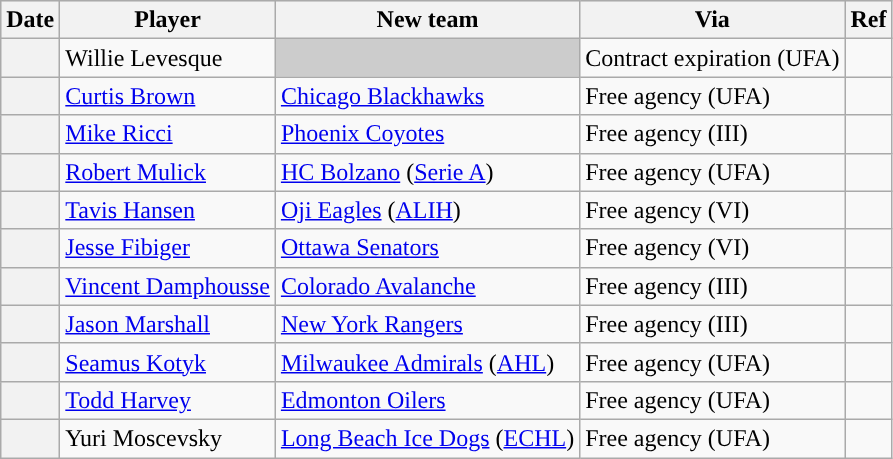<table class="wikitable plainrowheaders">
<tr style="background:#ddd; text-align:center;">
<th>Date</th>
<th>Player</th>
<th>New team</th>
<th>Via</th>
<th>Ref</th>
</tr>
<tr>
<th scope="row"></th>
<td>Willie Levesque</td>
<td style="background:#ccc"></td>
<td>Contract expiration (UFA)</td>
<td></td>
</tr>
<tr>
<th scope="row"></th>
<td><a href='#'>Curtis Brown</a></td>
<td><a href='#'>Chicago Blackhawks</a></td>
<td>Free agency (UFA)</td>
<td></td>
</tr>
<tr>
<th scope="row"></th>
<td><a href='#'>Mike Ricci</a></td>
<td><a href='#'>Phoenix Coyotes</a></td>
<td>Free agency (III)</td>
<td></td>
</tr>
<tr>
<th scope="row"></th>
<td><a href='#'>Robert Mulick</a></td>
<td><a href='#'>HC Bolzano</a> (<a href='#'>Serie A</a>)</td>
<td>Free agency (UFA)</td>
<td></td>
</tr>
<tr>
<th scope="row"></th>
<td><a href='#'>Tavis Hansen</a></td>
<td><a href='#'>Oji Eagles</a> (<a href='#'>ALIH</a>)</td>
<td>Free agency (VI)</td>
<td></td>
</tr>
<tr>
<th scope="row"></th>
<td><a href='#'>Jesse Fibiger</a></td>
<td><a href='#'>Ottawa Senators</a></td>
<td>Free agency (VI)</td>
<td></td>
</tr>
<tr>
<th scope="row"></th>
<td><a href='#'>Vincent Damphousse</a></td>
<td><a href='#'>Colorado Avalanche</a></td>
<td>Free agency (III)</td>
<td></td>
</tr>
<tr>
<th scope="row"></th>
<td><a href='#'>Jason Marshall</a></td>
<td><a href='#'>New York Rangers</a></td>
<td>Free agency (III)</td>
<td></td>
</tr>
<tr>
<th scope="row"></th>
<td><a href='#'>Seamus Kotyk</a></td>
<td><a href='#'>Milwaukee Admirals</a> (<a href='#'>AHL</a>)</td>
<td>Free agency (UFA)</td>
<td></td>
</tr>
<tr>
<th scope="row"></th>
<td><a href='#'>Todd Harvey</a></td>
<td><a href='#'>Edmonton Oilers</a></td>
<td>Free agency (UFA)</td>
<td></td>
</tr>
<tr>
<th scope="row"></th>
<td>Yuri Moscevsky</td>
<td><a href='#'>Long Beach Ice Dogs</a> (<a href='#'>ECHL</a>)</td>
<td>Free agency (UFA)</td>
<td></td>
</tr>
</table>
